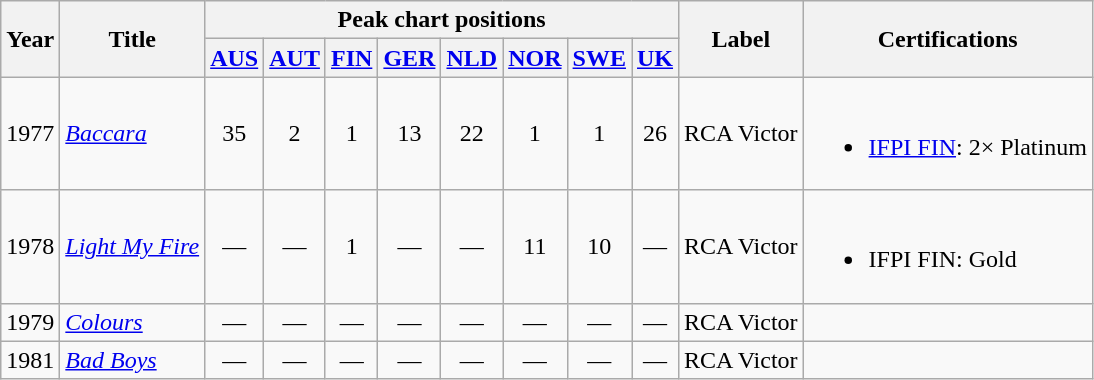<table class="wikitable plainrowheaders">
<tr>
<th scope="col" rowspan="2">Year</th>
<th scope="col" rowspan="2">Title</th>
<th scope="col" colspan="8">Peak chart positions</th>
<th scope="col" rowspan="2">Label</th>
<th scope="col" rowspan="2">Certifications</th>
</tr>
<tr>
<th style="text-align: center;"><a href='#'>AUS</a><br></th>
<th style="text-align: center;"><a href='#'>AUT</a><br></th>
<th style="text-align: center;"><a href='#'>FIN</a></th>
<th style="text-align: center;"><a href='#'>GER</a><br></th>
<th style="text-align: center;"><a href='#'>NLD</a><br></th>
<th style="text-align: center;"><a href='#'>NOR</a><br></th>
<th style="text-align: center;"><a href='#'>SWE</a><br></th>
<th style="text-align: center;"><a href='#'>UK</a><br></th>
</tr>
<tr>
<td style="text-align: center;">1977</td>
<td><em><a href='#'>Baccara</a></em></td>
<td style="text-align: center;">35</td>
<td style="text-align: center;">2</td>
<td style="text-align: center;">1</td>
<td style="text-align: center;">13</td>
<td style="text-align: center;">22</td>
<td style="text-align: center;">1</td>
<td style="text-align: center;">1</td>
<td style="text-align: center;">26</td>
<td style="text-align: center;">RCA Victor</td>
<td><br><ul><li><a href='#'>IFPI FIN</a>: 2× Platinum</li></ul></td>
</tr>
<tr>
<td style="text-align: center;">1978</td>
<td><em><a href='#'>Light My Fire</a></em></td>
<td style="text-align: center;">—</td>
<td style="text-align: center;">—</td>
<td style="text-align: center;">1</td>
<td style="text-align: center;">—</td>
<td style="text-align: center;">—</td>
<td style="text-align: center;">11</td>
<td style="text-align: center;">10</td>
<td style="text-align: center;">—</td>
<td style="text-align: center;">RCA Victor</td>
<td><br><ul><li>IFPI FIN: Gold</li></ul></td>
</tr>
<tr>
<td style="text-align: center;">1979</td>
<td><em><a href='#'>Colours</a></em></td>
<td style="text-align: center;">—</td>
<td style="text-align: center;">—</td>
<td style="text-align: center;">—</td>
<td style="text-align: center;">—</td>
<td style="text-align: center;">—</td>
<td style="text-align: center;">—</td>
<td style="text-align: center;">—</td>
<td style="text-align: center;">—</td>
<td style="text-align: center;">RCA Victor</td>
<td></td>
</tr>
<tr>
<td style="text-align: center;">1981</td>
<td><em><a href='#'>Bad Boys</a></em></td>
<td style="text-align: center;">—</td>
<td style="text-align: center;">—</td>
<td style="text-align: center;">—</td>
<td style="text-align: center;">—</td>
<td style="text-align: center;">—</td>
<td style="text-align: center;">—</td>
<td style="text-align: center;">—</td>
<td style="text-align: center;">—</td>
<td style="text-align: center;">RCA Victor</td>
<td></td>
</tr>
</table>
